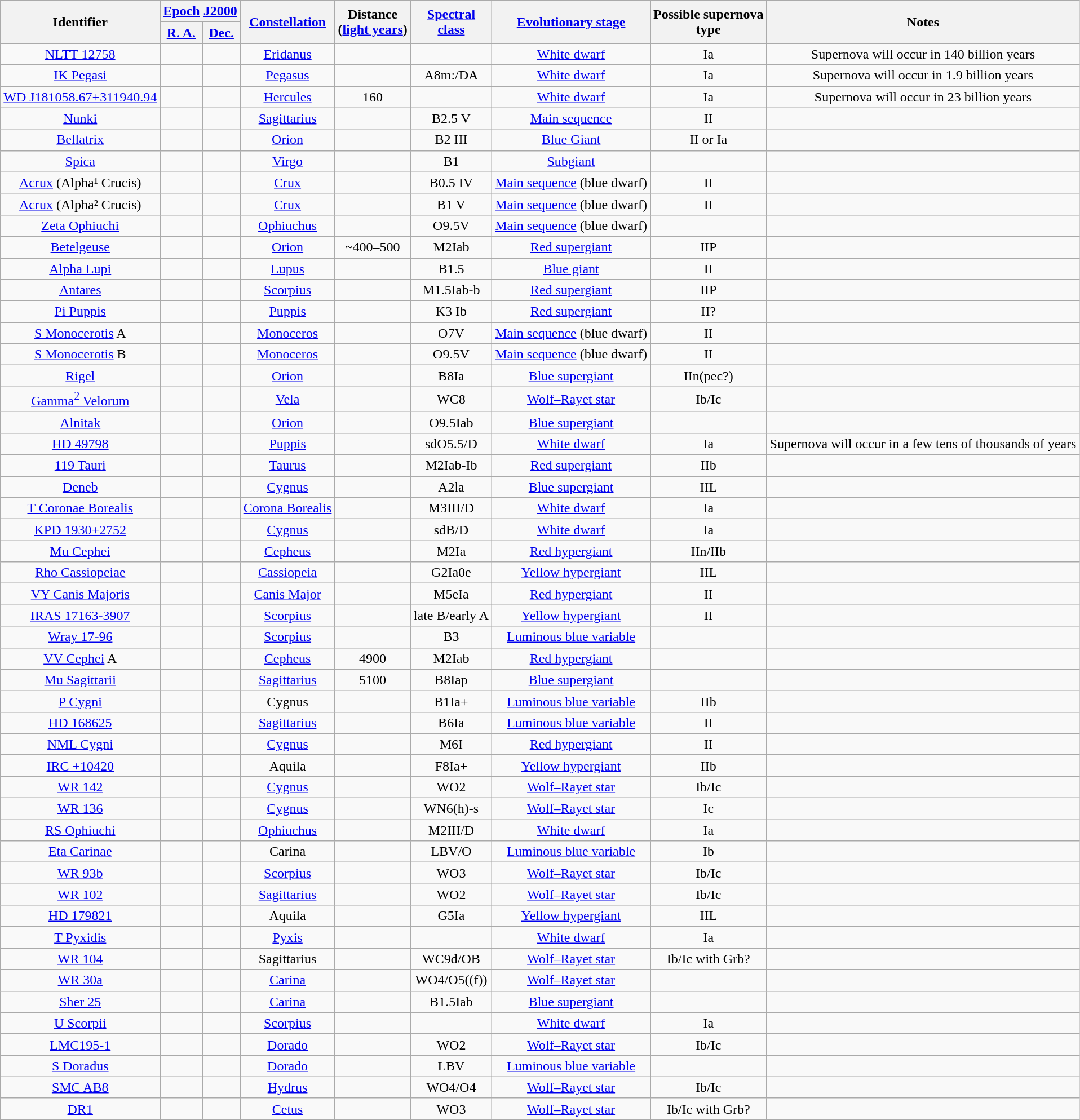<table class="wikitable sortable" style="text-align: center; white-space: nowrap;">
<tr>
<th rowspan="2">Identifier</th>
<th colspan="2"><a href='#'>Epoch</a> <a href='#'>J2000</a></th>
<th rowspan="2"><a href='#'>Constellation</a></th>
<th rowspan="2">Distance<br>(<a href='#'>light years</a>)</th>
<th rowspan="2"><a href='#'>Spectral</a><br><a href='#'>class</a></th>
<th rowspan="2"><a href='#'>Evolutionary stage</a></th>
<th rowspan="2">Possible supernova<br>type</th>
<th rowspan="2">Notes</th>
</tr>
<tr>
<th><a href='#'>R. A.</a></th>
<th><a href='#'>Dec.</a></th>
</tr>
<tr>
<td><a href='#'>NLTT 12758</a></td>
<td></td>
<td></td>
<td><a href='#'>Eridanus</a></td>
<td></td>
<td></td>
<td><a href='#'>White dwarf</a></td>
<td>Ia</td>
<td>Supernova will occur in 140 billion years</td>
</tr>
<tr>
<td><a href='#'>IK Pegasi</a></td>
<td></td>
<td></td>
<td><a href='#'>Pegasus</a></td>
<td></td>
<td>A8m:/DA</td>
<td><a href='#'>White dwarf</a></td>
<td>Ia</td>
<td>Supernova will occur in 1.9 billion years</td>
</tr>
<tr>
<td><a href='#'>WD J181058.67+311940.94</a></td>
<td></td>
<td></td>
<td><a href='#'>Hercules</a></td>
<td>160</td>
<td></td>
<td><a href='#'>White dwarf</a></td>
<td>Ia</td>
<td>Supernova will occur in 23 billion years</td>
</tr>
<tr>
<td><a href='#'>Nunki</a></td>
<td></td>
<td></td>
<td><a href='#'>Sagittarius</a></td>
<td></td>
<td>B2.5 V</td>
<td><a href='#'>Main sequence</a></td>
<td>II</td>
<td></td>
</tr>
<tr>
<td><a href='#'>Bellatrix</a></td>
<td></td>
<td></td>
<td><a href='#'>Orion</a></td>
<td></td>
<td>B2 III</td>
<td><a href='#'>Blue Giant</a></td>
<td>II or Ia</td>
<td></td>
</tr>
<tr>
<td><a href='#'>Spica</a></td>
<td></td>
<td></td>
<td><a href='#'>Virgo</a></td>
<td></td>
<td>B1</td>
<td><a href='#'>Subgiant</a></td>
<td></td>
<td></td>
</tr>
<tr>
<td><a href='#'>Acrux</a> (Alpha¹ Crucis)</td>
<td></td>
<td></td>
<td><a href='#'>Crux</a></td>
<td></td>
<td>B0.5 IV</td>
<td><a href='#'>Main sequence</a> (blue dwarf)</td>
<td>II</td>
<td></td>
</tr>
<tr>
<td><a href='#'>Acrux</a> (Alpha² Crucis)</td>
<td></td>
<td></td>
<td><a href='#'>Crux</a></td>
<td></td>
<td>B1 V</td>
<td><a href='#'>Main sequence</a> (blue dwarf)</td>
<td>II</td>
<td></td>
</tr>
<tr>
<td><a href='#'>Zeta Ophiuchi</a></td>
<td></td>
<td></td>
<td><a href='#'>Ophiuchus</a></td>
<td></td>
<td>O9.5V</td>
<td><a href='#'>Main sequence</a> (blue dwarf)</td>
<td></td>
<td></td>
</tr>
<tr>
<td><a href='#'>Betelgeuse</a></td>
<td></td>
<td></td>
<td><a href='#'>Orion</a></td>
<td>~400–500</td>
<td>M2Iab</td>
<td><a href='#'>Red supergiant</a></td>
<td>IIP</td>
<td></td>
</tr>
<tr>
<td><a href='#'>Alpha Lupi</a></td>
<td></td>
<td></td>
<td><a href='#'>Lupus</a></td>
<td></td>
<td>B1.5</td>
<td><a href='#'>Blue giant</a></td>
<td>II</td>
<td></td>
</tr>
<tr>
<td><a href='#'>Antares</a></td>
<td></td>
<td></td>
<td><a href='#'>Scorpius</a></td>
<td></td>
<td>M1.5Iab-b</td>
<td><a href='#'>Red supergiant</a></td>
<td>IIP</td>
<td></td>
</tr>
<tr>
<td><a href='#'>Pi Puppis</a></td>
<td></td>
<td></td>
<td><a href='#'>Puppis</a></td>
<td></td>
<td>K3 Ib</td>
<td><a href='#'>Red supergiant</a></td>
<td>II?</td>
<td></td>
</tr>
<tr>
<td><a href='#'>S Monocerotis</a> A</td>
<td></td>
<td></td>
<td><a href='#'>Monoceros</a></td>
<td></td>
<td>O7V</td>
<td><a href='#'>Main sequence</a> (blue dwarf)</td>
<td>II</td>
<td></td>
</tr>
<tr>
<td><a href='#'>S Monocerotis</a> B</td>
<td></td>
<td></td>
<td><a href='#'>Monoceros</a></td>
<td></td>
<td>O9.5V</td>
<td><a href='#'>Main sequence</a> (blue dwarf)</td>
<td>II</td>
<td></td>
</tr>
<tr>
<td><a href='#'>Rigel</a></td>
<td></td>
<td></td>
<td><a href='#'>Orion</a></td>
<td></td>
<td>B8Ia</td>
<td><a href='#'>Blue supergiant</a></td>
<td>IIn(pec?)</td>
<td></td>
</tr>
<tr>
<td><a href='#'>Gamma<sup>2</sup> Velorum</a></td>
<td></td>
<td></td>
<td><a href='#'>Vela</a></td>
<td></td>
<td>WC8</td>
<td><a href='#'>Wolf–Rayet star</a></td>
<td>Ib/Ic</td>
<td></td>
</tr>
<tr>
<td><a href='#'>Alnitak</a></td>
<td></td>
<td></td>
<td><a href='#'>Orion</a></td>
<td></td>
<td>O9.5Iab</td>
<td><a href='#'>Blue supergiant</a></td>
<td></td>
<td></td>
</tr>
<tr>
<td><a href='#'>HD 49798</a></td>
<td></td>
<td></td>
<td><a href='#'>Puppis</a></td>
<td></td>
<td>sdO5.5/D</td>
<td><a href='#'>White dwarf</a></td>
<td>Ia</td>
<td>Supernova will occur in a few tens of thousands of years</td>
</tr>
<tr>
<td><a href='#'>119 Tauri</a></td>
<td></td>
<td></td>
<td><a href='#'>Taurus</a></td>
<td></td>
<td>M2Iab-Ib</td>
<td><a href='#'>Red supergiant</a></td>
<td>IIb</td>
<td></td>
</tr>
<tr>
<td><a href='#'>Deneb</a></td>
<td></td>
<td></td>
<td><a href='#'>Cygnus</a></td>
<td></td>
<td>A2la</td>
<td><a href='#'>Blue supergiant</a></td>
<td>IIL</td>
<td></td>
</tr>
<tr>
<td><a href='#'>T Coronae Borealis</a></td>
<td></td>
<td></td>
<td><a href='#'>Corona Borealis</a></td>
<td></td>
<td>M3III/D</td>
<td><a href='#'>White dwarf</a></td>
<td>Ia</td>
<td></td>
</tr>
<tr>
<td><a href='#'>KPD 1930+2752</a></td>
<td></td>
<td></td>
<td><a href='#'>Cygnus</a></td>
<td></td>
<td>sdB/D</td>
<td><a href='#'>White dwarf</a></td>
<td>Ia</td>
<td></td>
</tr>
<tr>
<td><a href='#'>Mu Cephei</a></td>
<td></td>
<td></td>
<td><a href='#'>Cepheus</a></td>
<td></td>
<td>M2Ia</td>
<td><a href='#'>Red hypergiant</a></td>
<td>IIn/IIb</td>
<td></td>
</tr>
<tr>
<td><a href='#'>Rho Cassiopeiae</a></td>
<td></td>
<td></td>
<td><a href='#'>Cassiopeia</a></td>
<td></td>
<td>G2Ia0e</td>
<td><a href='#'>Yellow hypergiant</a></td>
<td>IIL</td>
<td></td>
</tr>
<tr>
<td><a href='#'>VY Canis Majoris</a></td>
<td></td>
<td></td>
<td><a href='#'>Canis Major</a></td>
<td></td>
<td>M5eIa</td>
<td><a href='#'>Red hypergiant</a></td>
<td>II</td>
<td></td>
</tr>
<tr>
<td><a href='#'>IRAS 17163-3907</a></td>
<td></td>
<td></td>
<td><a href='#'>Scorpius</a></td>
<td></td>
<td>late B/early A</td>
<td><a href='#'>Yellow hypergiant</a></td>
<td>II</td>
<td></td>
</tr>
<tr>
<td><a href='#'>Wray 17-96</a></td>
<td></td>
<td></td>
<td><a href='#'>Scorpius</a></td>
<td></td>
<td>B3</td>
<td><a href='#'>Luminous blue variable</a></td>
<td></td>
<td></td>
</tr>
<tr>
<td><a href='#'>VV Cephei</a> A</td>
<td></td>
<td></td>
<td><a href='#'>Cepheus</a></td>
<td>4900</td>
<td>M2Iab</td>
<td><a href='#'>Red hypergiant</a></td>
<td></td>
<td></td>
</tr>
<tr>
<td><a href='#'>Mu Sagittarii</a></td>
<td></td>
<td></td>
<td><a href='#'>Sagittarius</a></td>
<td>5100</td>
<td>B8Iap</td>
<td><a href='#'>Blue supergiant</a></td>
<td></td>
<td></td>
</tr>
<tr>
<td><a href='#'>P Cygni</a></td>
<td></td>
<td></td>
<td>Cygnus</td>
<td></td>
<td>B1Ia+</td>
<td><a href='#'>Luminous blue variable</a></td>
<td>IIb</td>
<td></td>
</tr>
<tr>
<td><a href='#'>HD 168625</a></td>
<td></td>
<td></td>
<td><a href='#'>Sagittarius</a></td>
<td></td>
<td>B6Ia</td>
<td><a href='#'>Luminous blue variable</a></td>
<td>II</td>
<td></td>
</tr>
<tr>
<td><a href='#'>NML Cygni</a></td>
<td></td>
<td></td>
<td><a href='#'>Cygnus</a></td>
<td></td>
<td>M6I</td>
<td><a href='#'>Red hypergiant</a></td>
<td>II</td>
<td></td>
</tr>
<tr>
<td><a href='#'>IRC +10420</a></td>
<td></td>
<td></td>
<td>Aquila</td>
<td></td>
<td>F8Ia+</td>
<td><a href='#'>Yellow hypergiant</a></td>
<td>IIb</td>
<td></td>
</tr>
<tr>
<td><a href='#'>WR 142</a></td>
<td></td>
<td></td>
<td><a href='#'>Cygnus</a></td>
<td></td>
<td>WO2</td>
<td><a href='#'>Wolf–Rayet star</a></td>
<td>Ib/Ic</td>
<td></td>
</tr>
<tr>
<td><a href='#'>WR 136</a></td>
<td></td>
<td></td>
<td><a href='#'>Cygnus</a></td>
<td></td>
<td>WN6(h)-s</td>
<td><a href='#'>Wolf–Rayet star</a></td>
<td>Ic</td>
<td></td>
</tr>
<tr>
<td><a href='#'>RS Ophiuchi</a></td>
<td></td>
<td></td>
<td><a href='#'>Ophiuchus</a></td>
<td></td>
<td>M2III/D</td>
<td><a href='#'>White dwarf</a></td>
<td>Ia</td>
<td></td>
</tr>
<tr>
<td><a href='#'>Eta Carinae</a></td>
<td></td>
<td></td>
<td>Carina</td>
<td></td>
<td>LBV/O</td>
<td><a href='#'>Luminous blue variable</a></td>
<td>Ib</td>
<td></td>
</tr>
<tr>
<td><a href='#'>WR 93b</a></td>
<td></td>
<td></td>
<td><a href='#'>Scorpius</a></td>
<td></td>
<td>WO3</td>
<td><a href='#'>Wolf–Rayet star</a></td>
<td>Ib/Ic</td>
<td></td>
</tr>
<tr>
<td><a href='#'>WR 102</a></td>
<td></td>
<td></td>
<td><a href='#'>Sagittarius</a></td>
<td></td>
<td>WO2</td>
<td><a href='#'>Wolf–Rayet star</a></td>
<td>Ib/Ic</td>
<td></td>
</tr>
<tr>
<td><a href='#'>HD 179821</a></td>
<td></td>
<td></td>
<td>Aquila</td>
<td></td>
<td>G5Ia</td>
<td><a href='#'>Yellow hypergiant</a></td>
<td>IIL</td>
<td></td>
</tr>
<tr>
<td><a href='#'>T Pyxidis</a></td>
<td></td>
<td></td>
<td><a href='#'>Pyxis</a></td>
<td></td>
<td></td>
<td><a href='#'>White dwarf</a></td>
<td>Ia</td>
<td></td>
</tr>
<tr>
<td><a href='#'>WR 104</a></td>
<td></td>
<td></td>
<td>Sagittarius</td>
<td></td>
<td>WC9d/OB</td>
<td><a href='#'>Wolf–Rayet star</a></td>
<td>Ib/Ic with Grb?</td>
<td></td>
</tr>
<tr>
<td><a href='#'>WR 30a</a></td>
<td></td>
<td></td>
<td><a href='#'>Carina</a></td>
<td></td>
<td>WO4/O5((f))</td>
<td><a href='#'>Wolf–Rayet star</a></td>
<td></td>
<td></td>
</tr>
<tr>
<td><a href='#'>Sher 25</a></td>
<td></td>
<td></td>
<td><a href='#'>Carina</a></td>
<td></td>
<td>B1.5Iab</td>
<td><a href='#'>Blue supergiant</a></td>
<td></td>
<td></td>
</tr>
<tr>
<td><a href='#'>U Scorpii</a></td>
<td></td>
<td></td>
<td><a href='#'>Scorpius</a></td>
<td></td>
<td></td>
<td><a href='#'>White dwarf</a></td>
<td>Ia</td>
<td></td>
</tr>
<tr>
<td><a href='#'>LMC195-1</a></td>
<td></td>
<td></td>
<td><a href='#'>Dorado</a></td>
<td></td>
<td>WO2</td>
<td><a href='#'>Wolf–Rayet star</a></td>
<td>Ib/Ic</td>
<td></td>
</tr>
<tr>
<td><a href='#'>S Doradus</a></td>
<td></td>
<td></td>
<td><a href='#'>Dorado</a></td>
<td></td>
<td>LBV</td>
<td><a href='#'>Luminous blue variable</a></td>
<td></td>
<td></td>
</tr>
<tr>
<td><a href='#'>SMC AB8</a></td>
<td></td>
<td></td>
<td><a href='#'>Hydrus</a></td>
<td></td>
<td>WO4/O4</td>
<td><a href='#'>Wolf–Rayet star</a></td>
<td>Ib/Ic</td>
<td></td>
</tr>
<tr>
<td><a href='#'>DR1</a></td>
<td></td>
<td></td>
<td><a href='#'>Cetus</a></td>
<td></td>
<td>WO3</td>
<td><a href='#'>Wolf–Rayet star</a></td>
<td>Ib/Ic with Grb?</td>
<td></td>
</tr>
</table>
